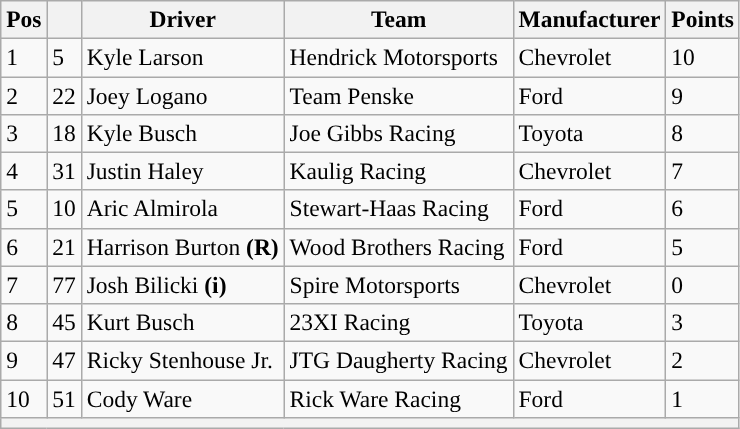<table class="wikitable" style="font-size:98%">
<tr>
<th>Pos</th>
<th></th>
<th>Driver</th>
<th>Team</th>
<th>Manufacturer</th>
<th>Points</th>
</tr>
<tr>
<td>1</td>
<td>5</td>
<td>Kyle Larson</td>
<td>Hendrick Motorsports</td>
<td>Chevrolet</td>
<td>10</td>
</tr>
<tr>
<td>2</td>
<td>22</td>
<td>Joey Logano</td>
<td>Team Penske</td>
<td>Ford</td>
<td>9</td>
</tr>
<tr>
<td>3</td>
<td>18</td>
<td>Kyle Busch</td>
<td>Joe Gibbs Racing</td>
<td>Toyota</td>
<td>8</td>
</tr>
<tr>
<td>4</td>
<td>31</td>
<td>Justin Haley</td>
<td>Kaulig Racing</td>
<td>Chevrolet</td>
<td>7</td>
</tr>
<tr>
<td>5</td>
<td>10</td>
<td>Aric Almirola</td>
<td>Stewart-Haas Racing</td>
<td>Ford</td>
<td>6</td>
</tr>
<tr>
<td>6</td>
<td>21</td>
<td>Harrison Burton <strong>(R)</strong></td>
<td>Wood Brothers Racing</td>
<td>Ford</td>
<td>5</td>
</tr>
<tr>
<td>7</td>
<td>77</td>
<td>Josh Bilicki <strong>(i)</strong></td>
<td>Spire Motorsports</td>
<td>Chevrolet</td>
<td>0</td>
</tr>
<tr>
<td>8</td>
<td>45</td>
<td>Kurt Busch</td>
<td>23XI Racing</td>
<td>Toyota</td>
<td>3</td>
</tr>
<tr>
<td>9</td>
<td>47</td>
<td>Ricky Stenhouse Jr.</td>
<td>JTG Daugherty Racing</td>
<td>Chevrolet</td>
<td>2</td>
</tr>
<tr>
<td>10</td>
<td>51</td>
<td>Cody Ware</td>
<td>Rick Ware Racing</td>
<td>Ford</td>
<td>1</td>
</tr>
<tr>
<th colspan="6"></th>
</tr>
</table>
